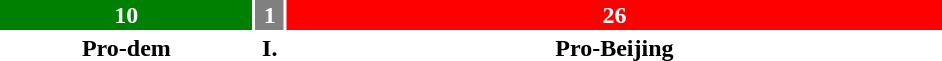<table style="width:50%; text-align:center;">
<tr style="color:white;">
<td style="background:green; width:27%;"><strong>10</strong></td>
<td style="background:grey; width:3%;"><strong>1</strong></td>
<td style="background:red; width:70%;"><strong>26</strong></td>
</tr>
<tr>
<td><span><strong>Pro-dem</strong></span></td>
<td><span><strong>I.</strong></span></td>
<td><span><strong>Pro-Beijing</strong></span></td>
</tr>
</table>
